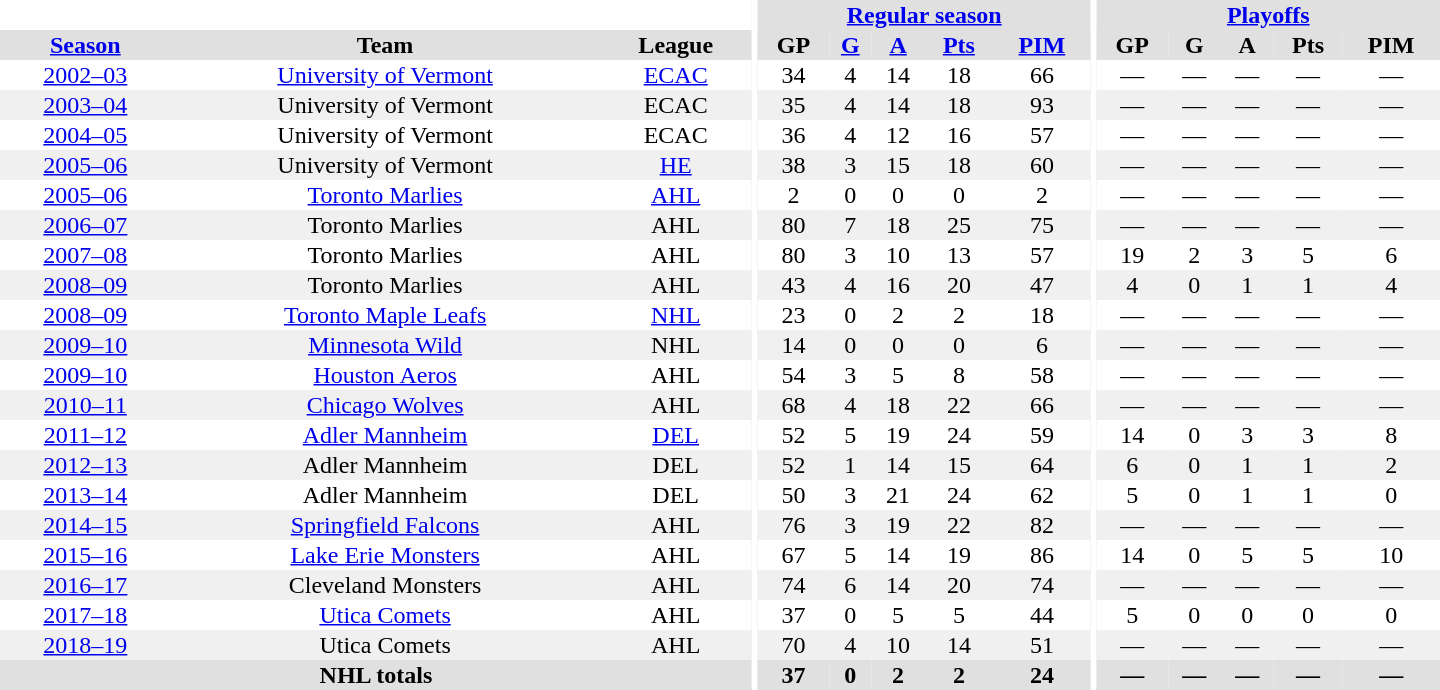<table border="0" cellpadding="1" cellspacing="0" style="text-align:center; width:60em">
<tr bgcolor="#e0e0e0">
<th colspan="3" bgcolor="#ffffff"></th>
<th rowspan="99" bgcolor="#ffffff"></th>
<th colspan="5"><a href='#'>Regular season</a></th>
<th rowspan="99" bgcolor="#ffffff"></th>
<th colspan="5"><a href='#'>Playoffs</a></th>
</tr>
<tr bgcolor="#e0e0e0">
<th><a href='#'>Season</a></th>
<th>Team</th>
<th>League</th>
<th>GP</th>
<th><a href='#'>G</a></th>
<th><a href='#'>A</a></th>
<th><a href='#'>Pts</a></th>
<th><a href='#'>PIM</a></th>
<th>GP</th>
<th>G</th>
<th>A</th>
<th>Pts</th>
<th>PIM</th>
</tr>
<tr ALIGN="center">
<td><a href='#'>2002–03</a></td>
<td><a href='#'>University of Vermont</a></td>
<td><a href='#'>ECAC</a></td>
<td>34</td>
<td>4</td>
<td>14</td>
<td>18</td>
<td>66</td>
<td>—</td>
<td>—</td>
<td>—</td>
<td>—</td>
<td>—</td>
</tr>
<tr ALIGN="center" bgcolor="#f0f0f0">
<td><a href='#'>2003–04</a></td>
<td>University of Vermont</td>
<td>ECAC</td>
<td>35</td>
<td>4</td>
<td>14</td>
<td>18</td>
<td>93</td>
<td>—</td>
<td>—</td>
<td>—</td>
<td>—</td>
<td>—</td>
</tr>
<tr ALIGN="center">
<td><a href='#'>2004–05</a></td>
<td>University of Vermont</td>
<td>ECAC</td>
<td>36</td>
<td>4</td>
<td>12</td>
<td>16</td>
<td>57</td>
<td>—</td>
<td>—</td>
<td>—</td>
<td>—</td>
<td>—</td>
</tr>
<tr ALIGN="center" bgcolor="#f0f0f0">
<td><a href='#'>2005–06</a></td>
<td>University of Vermont</td>
<td><a href='#'>HE</a></td>
<td>38</td>
<td>3</td>
<td>15</td>
<td>18</td>
<td>60</td>
<td>—</td>
<td>—</td>
<td>—</td>
<td>—</td>
<td>—</td>
</tr>
<tr ALIGN="center">
<td><a href='#'>2005–06</a></td>
<td><a href='#'>Toronto Marlies</a></td>
<td><a href='#'>AHL</a></td>
<td>2</td>
<td>0</td>
<td>0</td>
<td>0</td>
<td>2</td>
<td>—</td>
<td>—</td>
<td>—</td>
<td>—</td>
<td>—</td>
</tr>
<tr ALIGN="center" bgcolor="#f0f0f0">
<td><a href='#'>2006–07</a></td>
<td>Toronto Marlies</td>
<td>AHL</td>
<td>80</td>
<td>7</td>
<td>18</td>
<td>25</td>
<td>75</td>
<td>—</td>
<td>—</td>
<td>—</td>
<td>—</td>
<td>—</td>
</tr>
<tr ALIGN="center">
<td><a href='#'>2007–08</a></td>
<td>Toronto Marlies</td>
<td>AHL</td>
<td>80</td>
<td>3</td>
<td>10</td>
<td>13</td>
<td>57</td>
<td>19</td>
<td>2</td>
<td>3</td>
<td>5</td>
<td>6</td>
</tr>
<tr ALIGN="center" bgcolor="#f0f0f0">
<td><a href='#'>2008–09</a></td>
<td>Toronto Marlies</td>
<td>AHL</td>
<td>43</td>
<td>4</td>
<td>16</td>
<td>20</td>
<td>47</td>
<td>4</td>
<td>0</td>
<td>1</td>
<td>1</td>
<td>4</td>
</tr>
<tr ALIGN="center">
<td><a href='#'>2008–09</a></td>
<td><a href='#'>Toronto Maple Leafs</a></td>
<td><a href='#'>NHL</a></td>
<td>23</td>
<td>0</td>
<td>2</td>
<td>2</td>
<td>18</td>
<td>—</td>
<td>—</td>
<td>—</td>
<td>—</td>
<td>—</td>
</tr>
<tr ALIGN="center" bgcolor="#f0f0f0">
<td><a href='#'>2009–10</a></td>
<td><a href='#'>Minnesota Wild</a></td>
<td>NHL</td>
<td>14</td>
<td>0</td>
<td>0</td>
<td>0</td>
<td>6</td>
<td>—</td>
<td>—</td>
<td>—</td>
<td>—</td>
<td>—</td>
</tr>
<tr ALIGN="center">
<td><a href='#'>2009–10</a></td>
<td><a href='#'>Houston Aeros</a></td>
<td>AHL</td>
<td>54</td>
<td>3</td>
<td>5</td>
<td>8</td>
<td>58</td>
<td>—</td>
<td>—</td>
<td>—</td>
<td>—</td>
<td>—</td>
</tr>
<tr ALIGN="center" bgcolor="#f0f0f0">
<td><a href='#'>2010–11</a></td>
<td><a href='#'>Chicago Wolves</a></td>
<td>AHL</td>
<td>68</td>
<td>4</td>
<td>18</td>
<td>22</td>
<td>66</td>
<td>—</td>
<td>—</td>
<td>—</td>
<td>—</td>
<td>—</td>
</tr>
<tr ALIGN="center">
<td><a href='#'>2011–12</a></td>
<td><a href='#'>Adler Mannheim</a></td>
<td><a href='#'>DEL</a></td>
<td>52</td>
<td>5</td>
<td>19</td>
<td>24</td>
<td>59</td>
<td>14</td>
<td>0</td>
<td>3</td>
<td>3</td>
<td>8</td>
</tr>
<tr ALIGN="center" bgcolor="#f0f0f0">
<td><a href='#'>2012–13</a></td>
<td>Adler Mannheim</td>
<td>DEL</td>
<td>52</td>
<td>1</td>
<td>14</td>
<td>15</td>
<td>64</td>
<td>6</td>
<td>0</td>
<td>1</td>
<td>1</td>
<td>2</td>
</tr>
<tr ALIGN="center">
<td><a href='#'>2013–14</a></td>
<td>Adler Mannheim</td>
<td>DEL</td>
<td>50</td>
<td>3</td>
<td>21</td>
<td>24</td>
<td>62</td>
<td>5</td>
<td>0</td>
<td>1</td>
<td>1</td>
<td>0</td>
</tr>
<tr ALIGN="center" bgcolor="#f0f0f0">
<td><a href='#'>2014–15</a></td>
<td><a href='#'>Springfield Falcons</a></td>
<td>AHL</td>
<td>76</td>
<td>3</td>
<td>19</td>
<td>22</td>
<td>82</td>
<td>—</td>
<td>—</td>
<td>—</td>
<td>—</td>
<td>—</td>
</tr>
<tr ALIGN="center">
<td><a href='#'>2015–16</a></td>
<td><a href='#'>Lake Erie Monsters</a></td>
<td>AHL</td>
<td>67</td>
<td>5</td>
<td>14</td>
<td>19</td>
<td>86</td>
<td>14</td>
<td>0</td>
<td>5</td>
<td>5</td>
<td>10</td>
</tr>
<tr ALIGN="center" bgcolor="#f0f0f0">
<td><a href='#'>2016–17</a></td>
<td>Cleveland Monsters</td>
<td>AHL</td>
<td>74</td>
<td>6</td>
<td>14</td>
<td>20</td>
<td>74</td>
<td>—</td>
<td>—</td>
<td>—</td>
<td>—</td>
<td>—</td>
</tr>
<tr ALIGN="center">
<td><a href='#'>2017–18</a></td>
<td><a href='#'>Utica Comets</a></td>
<td>AHL</td>
<td>37</td>
<td>0</td>
<td>5</td>
<td>5</td>
<td>44</td>
<td>5</td>
<td>0</td>
<td>0</td>
<td>0</td>
<td>0</td>
</tr>
<tr ALIGN="center" bgcolor="#f0f0f0">
<td><a href='#'>2018–19</a></td>
<td>Utica Comets</td>
<td>AHL</td>
<td>70</td>
<td>4</td>
<td>10</td>
<td>14</td>
<td>51</td>
<td>—</td>
<td>—</td>
<td>—</td>
<td>—</td>
<td>—</td>
</tr>
<tr bgcolor="#e0e0e0">
<th colspan="3">NHL totals</th>
<th>37</th>
<th>0</th>
<th>2</th>
<th>2</th>
<th>24</th>
<th>—</th>
<th>—</th>
<th>—</th>
<th>—</th>
<th>—</th>
</tr>
</table>
